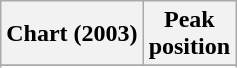<table class="wikitable sortable plainrowheaders" style="text-align:center">
<tr>
<th scope="col">Chart (2003)</th>
<th scope="col">Peak<br>position</th>
</tr>
<tr>
</tr>
<tr>
</tr>
</table>
